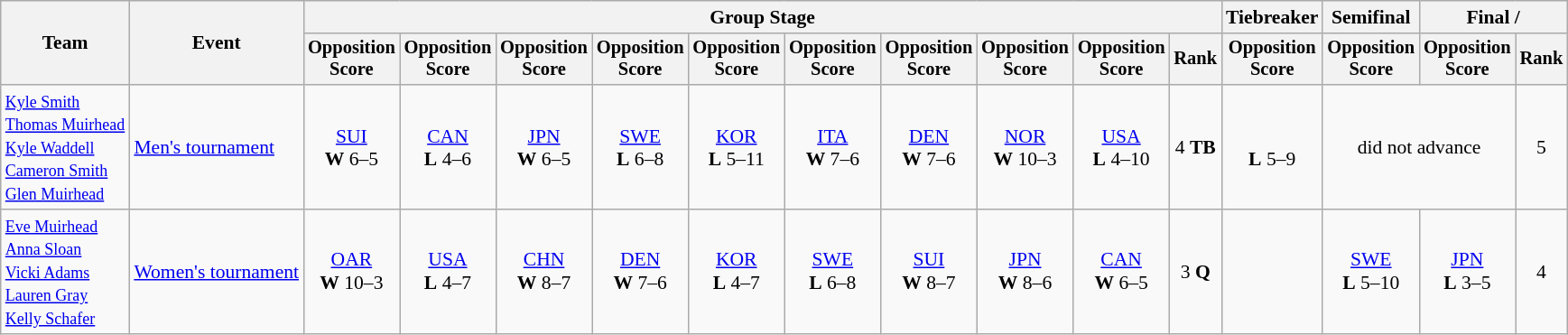<table class="wikitable" style="font-size:90%">
<tr>
<th rowspan=2>Team</th>
<th rowspan=2>Event</th>
<th colspan=10>Group Stage</th>
<th>Tiebreaker</th>
<th>Semifinal</th>
<th colspan=2>Final / </th>
</tr>
<tr style="font-size:95%">
<th>Opposition<br>Score</th>
<th>Opposition<br>Score</th>
<th>Opposition<br>Score</th>
<th>Opposition<br>Score</th>
<th>Opposition<br>Score</th>
<th>Opposition<br>Score</th>
<th>Opposition<br>Score</th>
<th>Opposition<br>Score</th>
<th>Opposition<br>Score</th>
<th>Rank</th>
<th>Opposition<br>Score</th>
<th>Opposition<br>Score</th>
<th>Opposition<br>Score</th>
<th>Rank</th>
</tr>
<tr align=center>
<td align=left><small><a href='#'>Kyle Smith</a><br><a href='#'>Thomas Muirhead</a><br><a href='#'>Kyle Waddell</a><br><a href='#'>Cameron Smith</a><br><a href='#'>Glen Muirhead</a></small></td>
<td align=left><a href='#'>Men's tournament</a></td>
<td> <a href='#'>SUI</a><br><strong>W</strong> 6–5</td>
<td> <a href='#'>CAN</a><br><strong>L</strong> 4–6</td>
<td> <a href='#'>JPN</a><br><strong>W</strong> 6–5</td>
<td> <a href='#'>SWE</a><br><strong>L</strong> 6–8</td>
<td> <a href='#'>KOR</a><br><strong>L</strong> 5–11</td>
<td> <a href='#'>ITA</a><br><strong>W</strong> 7–6</td>
<td> <a href='#'>DEN</a><br> <strong>W</strong> 7–6</td>
<td> <a href='#'>NOR</a><br> <strong>W</strong> 10–3</td>
<td> <a href='#'>USA</a><br> <strong>L</strong> 4–10</td>
<td>4 <strong>TB</strong></td>
<td><br> <strong>L</strong> 5–9</td>
<td colspan=2>did not advance</td>
<td>5</td>
</tr>
<tr align=center>
<td align=left><small><a href='#'>Eve Muirhead</a><br><a href='#'>Anna Sloan</a><br><a href='#'>Vicki Adams</a><br><a href='#'>Lauren Gray</a><br><a href='#'>Kelly Schafer</a></small></td>
<td align=left><a href='#'>Women's tournament</a></td>
<td> <a href='#'>OAR</a><br><strong>W</strong> 10–3</td>
<td> <a href='#'>USA</a><br><strong>L</strong> 4–7</td>
<td> <a href='#'>CHN</a><br><strong>W</strong> 8–7</td>
<td> <a href='#'>DEN</a><br> <strong>W</strong> 7–6</td>
<td> <a href='#'>KOR</a><br> <strong>L</strong> 4–7</td>
<td> <a href='#'>SWE</a><br> <strong>L</strong> 6–8</td>
<td> <a href='#'>SUI</a><br> <strong>W</strong> 8–7</td>
<td> <a href='#'>JPN</a><br> <strong>W</strong> 8–6</td>
<td> <a href='#'>CAN</a><br> <strong>W</strong> 6–5</td>
<td>3 <strong>Q</strong></td>
<td></td>
<td> <a href='#'>SWE</a><br><strong>L</strong> 5–10</td>
<td> <a href='#'>JPN</a><br> <strong>L</strong> 3–5</td>
<td>4</td>
</tr>
</table>
